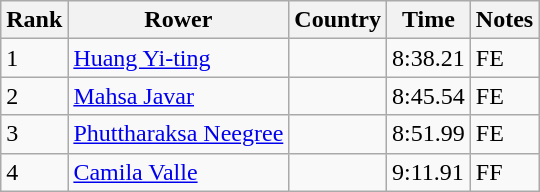<table class="wikitable">
<tr>
<th>Rank</th>
<th>Rower</th>
<th>Country</th>
<th>Time</th>
<th>Notes</th>
</tr>
<tr>
<td>1</td>
<td><a href='#'>Huang Yi-ting</a></td>
<td></td>
<td>8:38.21</td>
<td>FE</td>
</tr>
<tr>
<td>2</td>
<td><a href='#'>Mahsa Javar</a></td>
<td></td>
<td>8:45.54</td>
<td>FE</td>
</tr>
<tr>
<td>3</td>
<td><a href='#'>Phuttharaksa Neegree</a></td>
<td></td>
<td>8:51.99</td>
<td>FE</td>
</tr>
<tr>
<td>4</td>
<td><a href='#'>Camila Valle</a></td>
<td></td>
<td>9:11.91</td>
<td>FF</td>
</tr>
</table>
